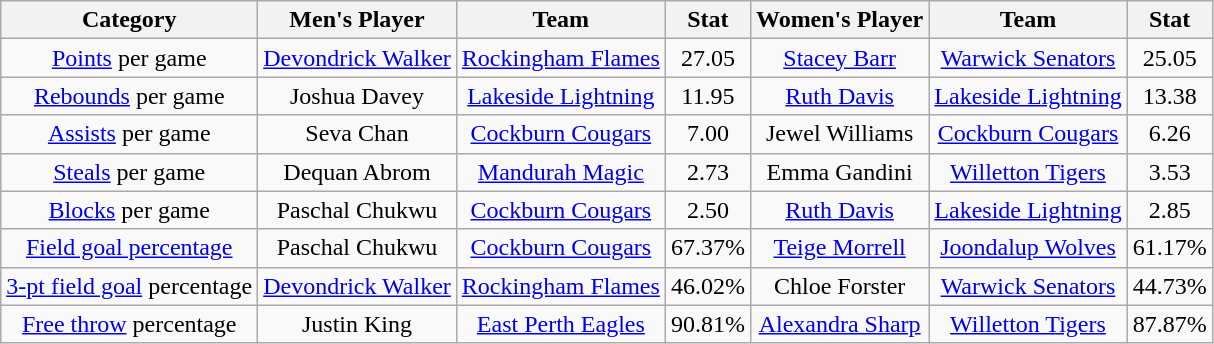<table class="wikitable" style="text-align:center">
<tr>
<th>Category</th>
<th>Men's Player</th>
<th>Team</th>
<th>Stat</th>
<th>Women's Player</th>
<th>Team</th>
<th>Stat</th>
</tr>
<tr>
<td><a href='#'>Points</a> per game</td>
<td><a href='#'>Devondrick Walker</a></td>
<td><a href='#'>Rockingham Flames</a></td>
<td>27.05</td>
<td><a href='#'>Stacey Barr</a></td>
<td><a href='#'>Warwick Senators</a></td>
<td>25.05</td>
</tr>
<tr>
<td><a href='#'>Rebounds</a> per game</td>
<td>Joshua Davey</td>
<td><a href='#'>Lakeside Lightning</a></td>
<td>11.95</td>
<td><a href='#'>Ruth Davis</a></td>
<td><a href='#'>Lakeside Lightning</a></td>
<td>13.38</td>
</tr>
<tr>
<td><a href='#'>Assists</a> per game</td>
<td>Seva Chan</td>
<td><a href='#'>Cockburn Cougars</a></td>
<td>7.00</td>
<td>Jewel Williams</td>
<td><a href='#'>Cockburn Cougars</a></td>
<td>6.26</td>
</tr>
<tr>
<td><a href='#'>Steals</a> per game</td>
<td>Dequan Abrom</td>
<td><a href='#'>Mandurah Magic</a></td>
<td>2.73</td>
<td>Emma Gandini</td>
<td><a href='#'>Willetton Tigers</a></td>
<td>3.53</td>
</tr>
<tr>
<td><a href='#'>Blocks</a> per game</td>
<td>Paschal Chukwu</td>
<td><a href='#'>Cockburn Cougars</a></td>
<td>2.50</td>
<td><a href='#'>Ruth Davis</a></td>
<td><a href='#'>Lakeside Lightning</a></td>
<td>2.85</td>
</tr>
<tr>
<td><a href='#'>Field goal percentage</a></td>
<td>Paschal Chukwu</td>
<td><a href='#'>Cockburn Cougars</a></td>
<td>67.37%</td>
<td><a href='#'>Teige Morrell</a></td>
<td><a href='#'>Joondalup Wolves</a></td>
<td>61.17%</td>
</tr>
<tr>
<td><a href='#'>3-pt field goal</a> percentage</td>
<td><a href='#'>Devondrick Walker</a></td>
<td><a href='#'>Rockingham Flames</a></td>
<td>46.02%</td>
<td>Chloe Forster</td>
<td><a href='#'>Warwick Senators</a></td>
<td>44.73%</td>
</tr>
<tr>
<td><a href='#'>Free throw</a> percentage</td>
<td>Justin King</td>
<td><a href='#'>East Perth Eagles</a></td>
<td>90.81%</td>
<td><a href='#'>Alexandra Sharp</a></td>
<td><a href='#'>Willetton Tigers</a></td>
<td>87.87%</td>
</tr>
</table>
